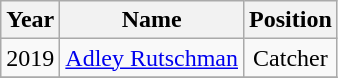<table class="wikitable sortable plainrowheaders" style="text-align:center">
<tr>
<th scope="col">Year</th>
<th scope="col">Name</th>
<th scope="col">Position</th>
</tr>
<tr>
<td>2019</td>
<td><a href='#'>Adley Rutschman</a></td>
<td>Catcher</td>
</tr>
<tr>
</tr>
</table>
